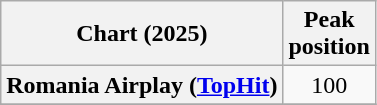<table class="wikitable plainrowheaders" style="text-align:center">
<tr>
<th scope="col">Chart (2025)</th>
<th scope="col">Peak<br>position</th>
</tr>
<tr>
<th scope="row">Romania Airplay (<a href='#'>TopHit</a>)</th>
<td>100</td>
</tr>
<tr>
</tr>
</table>
